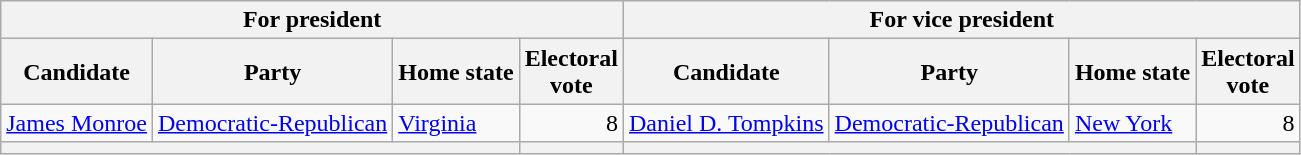<table class=wikitable>
<tr>
<th colspan=4>For president</th>
<th colspan=4>For vice president</th>
</tr>
<tr>
<th>Candidate</th>
<th>Party</th>
<th>Home state</th>
<th>Electoral<br>vote</th>
<th>Candidate</th>
<th>Party</th>
<th>Home state</th>
<th>Electoral<br>vote</th>
</tr>
<tr>
<td><a href='#'>James Monroe</a></td>
<td><a href='#'>Democratic-Republican</a></td>
<td><a href='#'>Virginia</a></td>
<td align=right>8</td>
<td><a href='#'>Daniel D. Tompkins</a></td>
<td><a href='#'>Democratic-Republican</a></td>
<td><a href='#'>New York</a></td>
<td align=right>8</td>
</tr>
<tr>
<th colspan=3></th>
<th></th>
<th colspan=3></th>
<th></th>
</tr>
</table>
